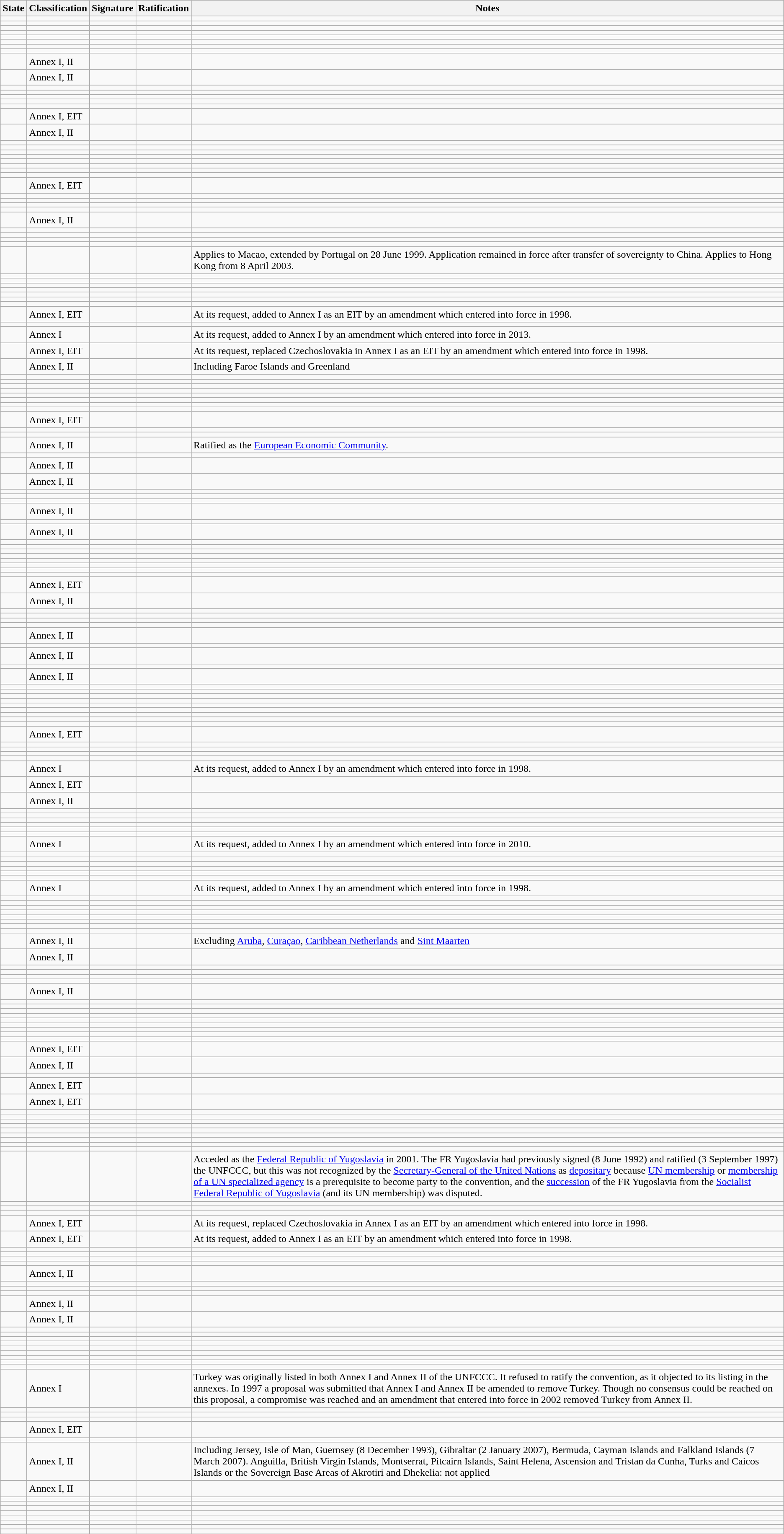<table class="wikitable sortable">
<tr>
<th>State</th>
<th>Classification</th>
<th>Signature</th>
<th>Ratification</th>
<th>Notes</th>
</tr>
<tr>
<td></td>
<td></td>
<td></td>
<td></td>
<td></td>
</tr>
<tr>
<td></td>
<td></td>
<td></td>
<td></td>
<td></td>
</tr>
<tr>
<td></td>
<td></td>
<td></td>
<td></td>
<td></td>
</tr>
<tr>
<td></td>
<td></td>
<td></td>
<td></td>
<td></td>
</tr>
<tr>
<td></td>
<td></td>
<td></td>
<td></td>
<td></td>
</tr>
<tr>
<td></td>
<td></td>
<td></td>
<td></td>
<td></td>
</tr>
<tr>
<td></td>
<td></td>
<td></td>
<td></td>
<td></td>
</tr>
<tr>
<td></td>
<td></td>
<td></td>
<td></td>
<td></td>
</tr>
<tr>
<td></td>
<td>Annex I, II</td>
<td></td>
<td></td>
<td></td>
</tr>
<tr>
<td></td>
<td>Annex I, II</td>
<td></td>
<td></td>
<td></td>
</tr>
<tr>
<td></td>
<td></td>
<td></td>
<td></td>
<td></td>
</tr>
<tr>
<td></td>
<td></td>
<td></td>
<td></td>
<td></td>
</tr>
<tr>
<td></td>
<td></td>
<td></td>
<td></td>
<td></td>
</tr>
<tr>
<td></td>
<td></td>
<td></td>
<td></td>
<td></td>
</tr>
<tr>
<td></td>
<td></td>
<td></td>
<td></td>
<td></td>
</tr>
<tr>
<td></td>
<td>Annex I, EIT</td>
<td></td>
<td></td>
<td></td>
</tr>
<tr>
<td></td>
<td>Annex I, II</td>
<td></td>
<td></td>
<td></td>
</tr>
<tr>
<td></td>
<td></td>
<td></td>
<td></td>
<td></td>
</tr>
<tr>
<td></td>
<td></td>
<td></td>
<td></td>
<td></td>
</tr>
<tr>
<td></td>
<td></td>
<td></td>
<td></td>
<td></td>
</tr>
<tr>
<td></td>
<td></td>
<td></td>
<td></td>
<td></td>
</tr>
<tr>
<td></td>
<td></td>
<td></td>
<td></td>
<td></td>
</tr>
<tr>
<td></td>
<td></td>
<td></td>
<td></td>
<td></td>
</tr>
<tr>
<td></td>
<td></td>
<td></td>
<td></td>
<td></td>
</tr>
<tr>
<td></td>
<td></td>
<td></td>
<td></td>
<td></td>
</tr>
<tr>
<td></td>
<td>Annex I, EIT</td>
<td></td>
<td></td>
<td></td>
</tr>
<tr>
<td></td>
<td></td>
<td></td>
<td></td>
<td></td>
</tr>
<tr>
<td></td>
<td></td>
<td></td>
<td></td>
<td></td>
</tr>
<tr>
<td></td>
<td></td>
<td></td>
<td></td>
<td></td>
</tr>
<tr>
<td></td>
<td></td>
<td></td>
<td></td>
<td></td>
</tr>
<tr>
<td></td>
<td>Annex I, II</td>
<td></td>
<td></td>
<td></td>
</tr>
<tr>
<td></td>
<td></td>
<td></td>
<td></td>
<td></td>
</tr>
<tr>
<td></td>
<td></td>
<td></td>
<td></td>
<td></td>
</tr>
<tr>
<td></td>
<td></td>
<td></td>
<td></td>
<td></td>
</tr>
<tr>
<td></td>
<td></td>
<td></td>
<td></td>
<td></td>
</tr>
<tr>
<td></td>
<td></td>
<td></td>
<td></td>
<td>Applies to Macao, extended by Portugal on 28 June 1999. Application remained in force after transfer of sovereignty to China. Applies to Hong Kong from 8 April 2003.</td>
</tr>
<tr>
<td></td>
<td></td>
<td></td>
<td></td>
<td></td>
</tr>
<tr>
<td></td>
<td></td>
<td></td>
<td></td>
<td></td>
</tr>
<tr>
<td></td>
<td></td>
<td></td>
<td></td>
<td></td>
</tr>
<tr>
<td></td>
<td></td>
<td></td>
<td></td>
<td></td>
</tr>
<tr>
<td></td>
<td></td>
<td></td>
<td></td>
<td></td>
</tr>
<tr>
<td></td>
<td></td>
<td></td>
<td></td>
<td></td>
</tr>
<tr>
<td></td>
<td></td>
<td></td>
<td></td>
<td></td>
</tr>
<tr>
<td></td>
<td>Annex I, EIT</td>
<td></td>
<td></td>
<td>At its request, added to Annex I as an EIT by an amendment which entered into force in 1998.</td>
</tr>
<tr>
<td></td>
<td></td>
<td></td>
<td></td>
<td></td>
</tr>
<tr>
<td></td>
<td>Annex I</td>
<td></td>
<td></td>
<td>At its request, added to Annex I by an amendment which entered into force in 2013.</td>
</tr>
<tr>
<td></td>
<td>Annex I, EIT</td>
<td></td>
<td></td>
<td>At its request, replaced Czechoslovakia in Annex I as an EIT by an amendment which entered into force in 1998.</td>
</tr>
<tr>
<td></td>
<td>Annex I, II</td>
<td></td>
<td></td>
<td>Including Faroe Islands and Greenland</td>
</tr>
<tr>
<td></td>
<td></td>
<td></td>
<td></td>
<td></td>
</tr>
<tr>
<td></td>
<td></td>
<td></td>
<td></td>
<td></td>
</tr>
<tr>
<td></td>
<td></td>
<td></td>
<td></td>
<td></td>
</tr>
<tr>
<td></td>
<td></td>
<td></td>
<td></td>
<td></td>
</tr>
<tr>
<td></td>
<td></td>
<td></td>
<td></td>
<td></td>
</tr>
<tr>
<td></td>
<td></td>
<td></td>
<td></td>
<td></td>
</tr>
<tr>
<td></td>
<td></td>
<td></td>
<td></td>
<td></td>
</tr>
<tr>
<td></td>
<td></td>
<td></td>
<td></td>
<td></td>
</tr>
<tr>
<td></td>
<td>Annex I, EIT</td>
<td></td>
<td></td>
<td></td>
</tr>
<tr>
<td></td>
<td></td>
<td></td>
<td></td>
<td></td>
</tr>
<tr>
<td></td>
<td></td>
<td></td>
<td></td>
<td></td>
</tr>
<tr>
<td></td>
<td>Annex I, II</td>
<td></td>
<td></td>
<td>Ratified as the <a href='#'>European Economic Community</a>.</td>
</tr>
<tr>
<td></td>
<td></td>
<td></td>
<td></td>
<td></td>
</tr>
<tr>
<td></td>
<td>Annex I, II</td>
<td></td>
<td></td>
<td></td>
</tr>
<tr>
<td></td>
<td>Annex I, II</td>
<td></td>
<td></td>
<td></td>
</tr>
<tr>
<td></td>
<td></td>
<td></td>
<td></td>
<td></td>
</tr>
<tr>
<td></td>
<td></td>
<td></td>
<td></td>
<td></td>
</tr>
<tr>
<td></td>
<td></td>
<td></td>
<td></td>
<td></td>
</tr>
<tr>
<td></td>
<td>Annex I, II</td>
<td></td>
<td></td>
<td></td>
</tr>
<tr>
<td></td>
<td></td>
<td></td>
<td></td>
<td></td>
</tr>
<tr>
<td></td>
<td>Annex I, II</td>
<td></td>
<td></td>
<td></td>
</tr>
<tr>
<td></td>
<td></td>
<td></td>
<td></td>
<td></td>
</tr>
<tr>
<td></td>
<td></td>
<td></td>
<td></td>
<td></td>
</tr>
<tr>
<td></td>
<td></td>
<td></td>
<td></td>
<td></td>
</tr>
<tr>
<td></td>
<td></td>
<td></td>
<td></td>
<td></td>
</tr>
<tr>
<td></td>
<td></td>
<td></td>
<td></td>
<td></td>
</tr>
<tr>
<td></td>
<td></td>
<td></td>
<td></td>
<td></td>
</tr>
<tr>
<td></td>
<td></td>
<td></td>
<td></td>
<td></td>
</tr>
<tr>
<td></td>
<td></td>
<td></td>
<td></td>
<td></td>
</tr>
<tr>
<td></td>
<td>Annex I, EIT</td>
<td></td>
<td></td>
<td></td>
</tr>
<tr>
<td></td>
<td>Annex I, II</td>
<td></td>
<td></td>
<td></td>
</tr>
<tr>
<td></td>
<td></td>
<td></td>
<td></td>
<td></td>
</tr>
<tr>
<td></td>
<td></td>
<td></td>
<td></td>
<td></td>
</tr>
<tr>
<td></td>
<td></td>
<td></td>
<td></td>
<td></td>
</tr>
<tr>
<td></td>
<td></td>
<td></td>
<td></td>
<td></td>
</tr>
<tr>
<td></td>
<td>Annex I, II</td>
<td></td>
<td></td>
<td></td>
</tr>
<tr>
<td></td>
<td></td>
<td></td>
<td></td>
<td></td>
</tr>
<tr>
<td></td>
<td>Annex I, II</td>
<td></td>
<td></td>
<td></td>
</tr>
<tr>
<td></td>
<td></td>
<td></td>
<td></td>
<td></td>
</tr>
<tr>
<td></td>
<td>Annex I, II</td>
<td></td>
<td></td>
<td></td>
</tr>
<tr>
<td></td>
<td></td>
<td></td>
<td></td>
<td></td>
</tr>
<tr>
<td></td>
<td></td>
<td></td>
<td></td>
<td></td>
</tr>
<tr>
<td></td>
<td></td>
<td></td>
<td></td>
<td></td>
</tr>
<tr>
<td></td>
<td></td>
<td></td>
<td></td>
<td></td>
</tr>
<tr>
<td></td>
<td></td>
<td></td>
<td></td>
<td></td>
</tr>
<tr>
<td></td>
<td></td>
<td></td>
<td></td>
<td></td>
</tr>
<tr>
<td></td>
<td></td>
<td></td>
<td></td>
<td></td>
</tr>
<tr>
<td></td>
<td></td>
<td></td>
<td></td>
<td></td>
</tr>
<tr>
<td></td>
<td></td>
<td></td>
<td></td>
<td></td>
</tr>
<tr>
<td></td>
<td>Annex I, EIT</td>
<td></td>
<td></td>
<td></td>
</tr>
<tr>
<td></td>
<td></td>
<td></td>
<td></td>
<td></td>
</tr>
<tr>
<td></td>
<td></td>
<td></td>
<td></td>
<td></td>
</tr>
<tr>
<td></td>
<td></td>
<td></td>
<td></td>
<td></td>
</tr>
<tr>
<td></td>
<td></td>
<td></td>
<td></td>
<td></td>
</tr>
<tr>
<td></td>
<td>Annex I</td>
<td></td>
<td></td>
<td>At its request, added to Annex I by an amendment which entered into force in 1998.</td>
</tr>
<tr>
<td></td>
<td>Annex I, EIT</td>
<td></td>
<td></td>
<td></td>
</tr>
<tr>
<td></td>
<td>Annex I, II</td>
<td></td>
<td></td>
<td></td>
</tr>
<tr>
<td></td>
<td></td>
<td></td>
<td></td>
<td></td>
</tr>
<tr>
<td></td>
<td></td>
<td></td>
<td></td>
<td></td>
</tr>
<tr>
<td></td>
<td></td>
<td></td>
<td></td>
<td></td>
</tr>
<tr>
<td></td>
<td></td>
<td></td>
<td></td>
<td></td>
</tr>
<tr>
<td></td>
<td></td>
<td></td>
<td></td>
<td></td>
</tr>
<tr>
<td></td>
<td></td>
<td></td>
<td></td>
<td></td>
</tr>
<tr>
<td></td>
<td>Annex I</td>
<td></td>
<td></td>
<td>At its request, added to Annex I by an amendment which entered into force in 2010.</td>
</tr>
<tr>
<td></td>
<td></td>
<td></td>
<td></td>
<td></td>
</tr>
<tr>
<td></td>
<td></td>
<td></td>
<td></td>
<td></td>
</tr>
<tr>
<td></td>
<td></td>
<td></td>
<td></td>
<td></td>
</tr>
<tr>
<td></td>
<td></td>
<td></td>
<td></td>
<td></td>
</tr>
<tr>
<td></td>
<td></td>
<td></td>
<td></td>
<td></td>
</tr>
<tr>
<td></td>
<td></td>
<td></td>
<td></td>
<td></td>
</tr>
<tr>
<td></td>
<td>Annex I</td>
<td></td>
<td></td>
<td>At its request, added to Annex I by an amendment which entered into force in 1998.</td>
</tr>
<tr>
<td></td>
<td></td>
<td></td>
<td></td>
<td></td>
</tr>
<tr>
<td></td>
<td></td>
<td></td>
<td></td>
<td></td>
</tr>
<tr>
<td></td>
<td></td>
<td></td>
<td></td>
<td></td>
</tr>
<tr>
<td></td>
<td></td>
<td></td>
<td></td>
<td></td>
</tr>
<tr>
<td></td>
<td></td>
<td></td>
<td></td>
<td></td>
</tr>
<tr>
<td></td>
<td></td>
<td></td>
<td></td>
<td></td>
</tr>
<tr>
<td></td>
<td></td>
<td></td>
<td></td>
<td></td>
</tr>
<tr>
<td></td>
<td></td>
<td></td>
<td></td>
<td></td>
</tr>
<tr>
<td></td>
<td>Annex I, II</td>
<td></td>
<td></td>
<td>Excluding <a href='#'>Aruba</a>, <a href='#'>Curaçao</a>, <a href='#'>Caribbean Netherlands</a> and <a href='#'>Sint Maarten</a></td>
</tr>
<tr>
<td></td>
<td>Annex I, II</td>
<td></td>
<td></td>
<td></td>
</tr>
<tr>
<td></td>
<td></td>
<td></td>
<td></td>
<td></td>
</tr>
<tr>
<td></td>
<td></td>
<td></td>
<td></td>
<td></td>
</tr>
<tr>
<td></td>
<td></td>
<td></td>
<td></td>
<td></td>
</tr>
<tr>
<td></td>
<td></td>
<td></td>
<td></td>
<td></td>
</tr>
<tr>
<td></td>
<td>Annex I, II</td>
<td></td>
<td></td>
<td></td>
</tr>
<tr>
<td></td>
<td></td>
<td></td>
<td></td>
<td></td>
</tr>
<tr>
<td></td>
<td></td>
<td></td>
<td></td>
<td></td>
</tr>
<tr>
<td></td>
<td></td>
<td></td>
<td></td>
<td></td>
</tr>
<tr>
<td></td>
<td></td>
<td></td>
<td></td>
<td></td>
</tr>
<tr>
<td></td>
<td></td>
<td></td>
<td></td>
<td></td>
</tr>
<tr>
<td></td>
<td></td>
<td></td>
<td></td>
<td></td>
</tr>
<tr>
<td></td>
<td></td>
<td></td>
<td></td>
<td></td>
</tr>
<tr>
<td></td>
<td></td>
<td></td>
<td></td>
<td></td>
</tr>
<tr>
<td></td>
<td></td>
<td></td>
<td></td>
<td></td>
</tr>
<tr>
<td></td>
<td>Annex I, EIT</td>
<td></td>
<td></td>
<td></td>
</tr>
<tr>
<td></td>
<td>Annex I, II</td>
<td></td>
<td></td>
<td></td>
</tr>
<tr>
<td></td>
<td></td>
<td></td>
<td></td>
<td></td>
</tr>
<tr>
<td></td>
<td>Annex I, EIT</td>
<td></td>
<td></td>
<td></td>
</tr>
<tr>
<td></td>
<td>Annex I, EIT</td>
<td></td>
<td></td>
<td></td>
</tr>
<tr>
<td></td>
<td></td>
<td></td>
<td></td>
<td></td>
</tr>
<tr>
<td></td>
<td></td>
<td></td>
<td></td>
<td></td>
</tr>
<tr>
<td></td>
<td></td>
<td></td>
<td></td>
<td></td>
</tr>
<tr>
<td></td>
<td></td>
<td></td>
<td></td>
<td></td>
</tr>
<tr>
<td></td>
<td></td>
<td></td>
<td></td>
<td></td>
</tr>
<tr>
<td></td>
<td></td>
<td></td>
<td></td>
<td></td>
</tr>
<tr>
<td></td>
<td></td>
<td></td>
<td></td>
<td></td>
</tr>
<tr>
<td></td>
<td></td>
<td></td>
<td></td>
<td></td>
</tr>
<tr>
<td></td>
<td></td>
<td></td>
<td></td>
<td></td>
</tr>
<tr>
<td></td>
<td></td>
<td></td>
<td></td>
<td>Acceded as the <a href='#'>Federal Republic of Yugoslavia</a> in 2001.  The FR Yugoslavia had previously signed (8 June 1992) and ratified (3 September 1997) the UNFCCC, but this was not recognized by the <a href='#'>Secretary-General of the United Nations</a> as <a href='#'>depositary</a> because <a href='#'>UN membership</a> or <a href='#'>membership of a UN specialized agency</a> is a prerequisite to become party to the convention, and the <a href='#'>succession</a> of the FR Yugoslavia from the <a href='#'>Socialist Federal Republic of Yugoslavia</a> (and its UN membership) was disputed.</td>
</tr>
<tr>
<td></td>
<td></td>
<td></td>
<td></td>
<td></td>
</tr>
<tr>
<td></td>
<td></td>
<td></td>
<td></td>
<td></td>
</tr>
<tr>
<td></td>
<td></td>
<td></td>
<td></td>
<td></td>
</tr>
<tr>
<td></td>
<td>Annex I, EIT</td>
<td></td>
<td></td>
<td>At its request, replaced Czechoslovakia in Annex I as an EIT by an amendment which entered into force in 1998.</td>
</tr>
<tr>
<td></td>
<td>Annex I, EIT</td>
<td></td>
<td></td>
<td>At its request, added to Annex I as an EIT by an amendment which entered into force in 1998.</td>
</tr>
<tr>
<td></td>
<td></td>
<td></td>
<td></td>
<td></td>
</tr>
<tr>
<td></td>
<td></td>
<td></td>
<td></td>
<td></td>
</tr>
<tr>
<td></td>
<td></td>
<td></td>
<td></td>
<td></td>
</tr>
<tr>
<td></td>
<td></td>
<td></td>
<td></td>
<td></td>
</tr>
<tr>
<td></td>
<td>Annex I, II</td>
<td></td>
<td></td>
<td></td>
</tr>
<tr>
<td></td>
<td></td>
<td></td>
<td></td>
<td></td>
</tr>
<tr>
<td></td>
<td></td>
<td></td>
<td></td>
<td></td>
</tr>
<tr>
<td></td>
<td></td>
<td></td>
<td></td>
<td></td>
</tr>
<tr>
<td></td>
<td>Annex I, II</td>
<td></td>
<td></td>
<td></td>
</tr>
<tr>
<td></td>
<td>Annex I, II</td>
<td></td>
<td></td>
<td></td>
</tr>
<tr>
<td></td>
<td></td>
<td></td>
<td></td>
<td></td>
</tr>
<tr>
<td></td>
<td></td>
<td></td>
<td></td>
<td></td>
</tr>
<tr>
<td></td>
<td></td>
<td></td>
<td></td>
<td></td>
</tr>
<tr>
<td></td>
<td></td>
<td></td>
<td></td>
<td></td>
</tr>
<tr>
<td></td>
<td></td>
<td></td>
<td></td>
<td></td>
</tr>
<tr>
<td></td>
<td></td>
<td></td>
<td></td>
<td></td>
</tr>
<tr>
<td></td>
<td></td>
<td></td>
<td></td>
<td></td>
</tr>
<tr>
<td></td>
<td></td>
<td></td>
<td></td>
<td></td>
</tr>
<tr>
<td></td>
<td></td>
<td></td>
<td></td>
<td></td>
</tr>
<tr>
<td></td>
<td>Annex I</td>
<td></td>
<td></td>
<td>Turkey was originally listed in both Annex I and Annex II of the UNFCCC.  It refused to ratify the convention, as it objected to its listing in the annexes.  In 1997 a proposal was submitted that Annex I and Annex II be amended to remove Turkey.  Though no consensus could be reached on this proposal, a compromise was reached and an amendment that entered into force in 2002 removed Turkey from Annex II.</td>
</tr>
<tr>
<td></td>
<td></td>
<td></td>
<td></td>
<td></td>
</tr>
<tr>
<td></td>
<td></td>
<td></td>
<td></td>
<td></td>
</tr>
<tr>
<td></td>
<td></td>
<td></td>
<td></td>
<td></td>
</tr>
<tr>
<td></td>
<td>Annex I, EIT</td>
<td></td>
<td></td>
<td></td>
</tr>
<tr>
<td></td>
<td></td>
<td></td>
<td></td>
<td></td>
</tr>
<tr>
<td></td>
<td>Annex I, II</td>
<td></td>
<td></td>
<td>Including Jersey,  Isle of Man, Guernsey (8 December 1993), Gibraltar (2 January 2007), Bermuda, Cayman Islands and Falkland Islands (7 March 2007). Anguilla, British Virgin Islands, Montserrat, Pitcairn Islands, Saint Helena, Ascension and Tristan da Cunha, Turks and Caicos Islands or the Sovereign Base Areas of Akrotiri and Dhekelia: not applied</td>
</tr>
<tr>
<td></td>
<td>Annex I, II</td>
<td></td>
<td></td>
<td></td>
</tr>
<tr>
<td></td>
<td></td>
<td></td>
<td></td>
<td></td>
</tr>
<tr>
<td></td>
<td></td>
<td></td>
<td></td>
<td></td>
</tr>
<tr>
<td></td>
<td></td>
<td></td>
<td></td>
<td></td>
</tr>
<tr>
<td></td>
<td></td>
<td></td>
<td></td>
<td></td>
</tr>
<tr>
<td></td>
<td></td>
<td></td>
<td></td>
<td></td>
</tr>
<tr>
<td></td>
<td></td>
<td></td>
<td></td>
<td></td>
</tr>
<tr>
<td></td>
<td></td>
<td></td>
<td></td>
<td></td>
</tr>
<tr>
<td></td>
<td></td>
<td></td>
<td></td>
<td></td>
</tr>
</table>
